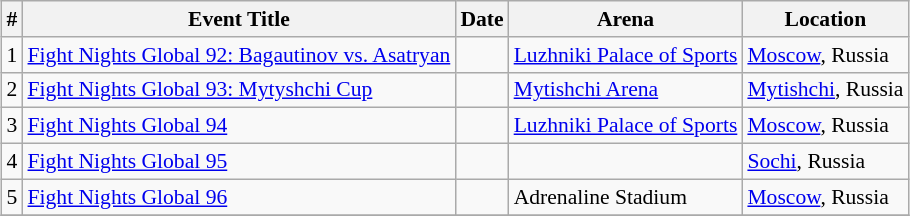<table class="sortable wikitable succession-box" style="margin:1.0em auto; font-size:90%;">
<tr>
<th scope="col">#</th>
<th scope="col">Event Title</th>
<th scope="col">Date</th>
<th scope="col">Arena</th>
<th scope="col">Location</th>
</tr>
<tr>
<td align=center>1</td>
<td><a href='#'>Fight Nights Global 92: Bagautinov vs. Asatryan</a></td>
<td></td>
<td><a href='#'>Luzhniki Palace of Sports</a></td>
<td><a href='#'>Moscow</a>, Russia</td>
</tr>
<tr>
<td align=center>2</td>
<td><a href='#'>Fight Nights Global 93: Mytyshchi Cup</a></td>
<td></td>
<td><a href='#'>Mytishchi Arena</a></td>
<td><a href='#'>Mytishchi</a>, Russia</td>
</tr>
<tr>
<td align=center>3</td>
<td><a href='#'>Fight Nights Global 94</a></td>
<td></td>
<td><a href='#'>Luzhniki Palace of Sports</a></td>
<td><a href='#'>Moscow</a>, Russia</td>
</tr>
<tr>
<td align=center>4</td>
<td><a href='#'>Fight Nights Global 95</a></td>
<td></td>
<td></td>
<td><a href='#'>Sochi</a>, Russia</td>
</tr>
<tr>
<td align=center>5</td>
<td><a href='#'>Fight Nights Global 96</a></td>
<td></td>
<td>Adrenaline Stadium</td>
<td><a href='#'>Moscow</a>, Russia</td>
</tr>
<tr>
</tr>
</table>
